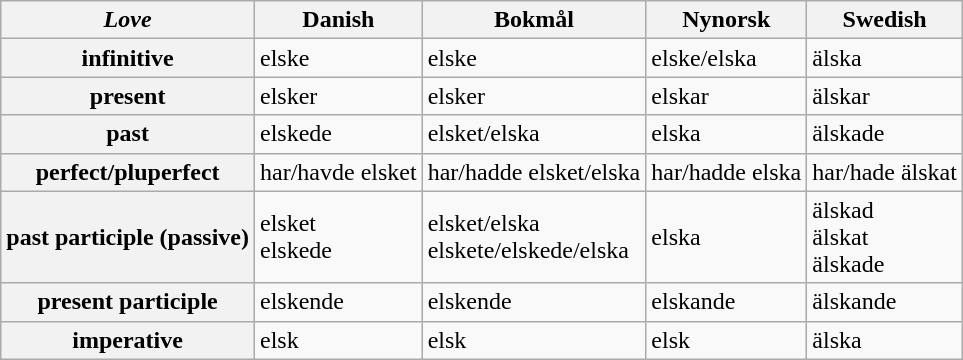<table class="wikitable">
<tr>
<th><em>Love</em></th>
<th>Danish</th>
<th>Bokmål</th>
<th>Nynorsk</th>
<th>Swedish</th>
</tr>
<tr>
<th>infinitive</th>
<td>elske</td>
<td>elske</td>
<td>elske/elska</td>
<td>älska</td>
</tr>
<tr>
<th>present</th>
<td>elsker</td>
<td>elsker</td>
<td>elskar</td>
<td>älskar</td>
</tr>
<tr>
<th>past</th>
<td>elskede</td>
<td>elsket/elska</td>
<td>elska</td>
<td>älskade</td>
</tr>
<tr>
<th>perfect/pluperfect</th>
<td>har/havde elsket</td>
<td>har/hadde elsket/elska</td>
<td>har/hadde elska</td>
<td>har/hade älskat</td>
</tr>
<tr>
<th>past participle (passive)</th>
<td>elsket<br>elskede</td>
<td>elsket/elska<br>elskete/elskede/elska</td>
<td>elska</td>
<td>älskad<br>älskat<br>älskade</td>
</tr>
<tr>
<th>present participle</th>
<td>elskende</td>
<td>elskende</td>
<td>elskande</td>
<td>älskande</td>
</tr>
<tr>
<th>imperative</th>
<td>elsk</td>
<td>elsk</td>
<td>elsk</td>
<td>älska</td>
</tr>
</table>
